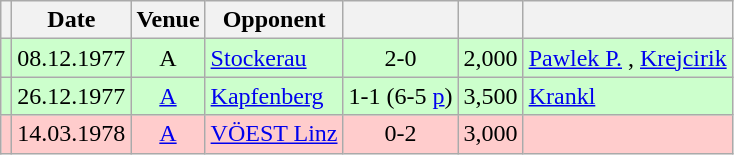<table class="wikitable" Style="text-align: center">
<tr>
<th></th>
<th>Date</th>
<th>Venue</th>
<th>Opponent</th>
<th></th>
<th></th>
<th></th>
</tr>
<tr style="background:#cfc">
<td></td>
<td>08.12.1977</td>
<td>A</td>
<td align="left"><a href='#'>Stockerau</a></td>
<td>2-0</td>
<td align="right">2,000</td>
<td align="left"><a href='#'>Pawlek P.</a> , <a href='#'>Krejcirik</a> </td>
</tr>
<tr style="background:#cfc">
<td></td>
<td>26.12.1977</td>
<td><a href='#'>A</a></td>
<td align="left"><a href='#'>Kapfenberg</a></td>
<td>1-1 (6-5 <a href='#'>p</a>)</td>
<td align="right">3,500</td>
<td align="left"><a href='#'>Krankl</a> </td>
</tr>
<tr style="background:#fcc">
<td></td>
<td>14.03.1978</td>
<td><a href='#'>A</a></td>
<td align="left"><a href='#'>VÖEST Linz</a></td>
<td>0-2</td>
<td align="right">3,000</td>
<td align="left"></td>
</tr>
</table>
